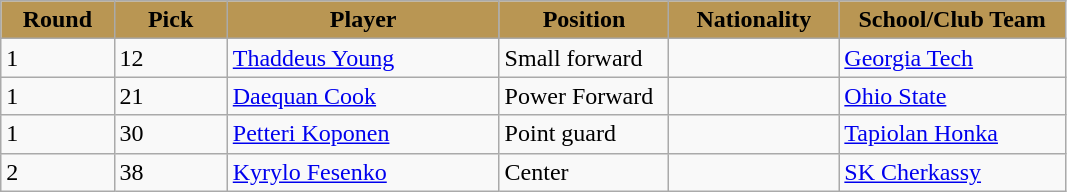<table class="wikitable sortable sortable">
<tr>
<th style="background:#b99653; width:10%;">Round</th>
<th style="background:#b99653; width:10%;">Pick</th>
<th style="background:#b99653; width:24%;">Player</th>
<th style="background:#b99653; width:15%;">Position</th>
<th style="background:#b99653; width:15%;">Nationality</th>
<th style="background:#b99653; width:20%;">School/Club Team</th>
</tr>
<tr>
<td>1</td>
<td>12</td>
<td><a href='#'>Thaddeus Young</a></td>
<td>Small forward</td>
<td></td>
<td><a href='#'>Georgia Tech</a></td>
</tr>
<tr>
<td>1</td>
<td>21</td>
<td><a href='#'>Daequan Cook</a> </td>
<td>Power Forward</td>
<td></td>
<td><a href='#'>Ohio State</a></td>
</tr>
<tr>
<td>1</td>
<td>30</td>
<td><a href='#'>Petteri Koponen</a> </td>
<td>Point guard</td>
<td></td>
<td><a href='#'>Tapiolan Honka</a> </td>
</tr>
<tr>
<td>2</td>
<td>38</td>
<td><a href='#'>Kyrylo Fesenko</a> </td>
<td>Center</td>
<td></td>
<td><a href='#'>SK Cherkassy</a> </td>
</tr>
</table>
